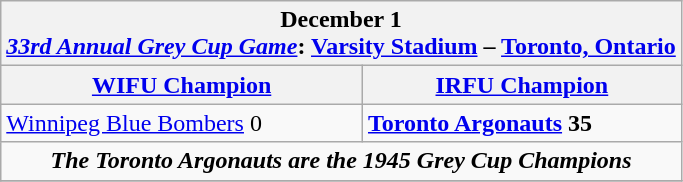<table class="wikitable">
<tr>
<th bgcolor="#DDDDDD" colspan=4>December 1<br><a href='#'><em>33rd Annual Grey Cup Game</em></a>: <a href='#'>Varsity Stadium</a> – <a href='#'>Toronto, Ontario</a></th>
</tr>
<tr>
<th><a href='#'>WIFU Champion</a></th>
<th><a href='#'>IRFU Champion</a></th>
</tr>
<tr>
<td><a href='#'>Winnipeg Blue Bombers</a> 0</td>
<td><strong><a href='#'>Toronto Argonauts</a> 35</strong></td>
</tr>
<tr>
<td align="center" colspan=4><strong><em>The Toronto Argonauts are the 1945 Grey Cup Champions</em></strong></td>
</tr>
<tr>
</tr>
</table>
